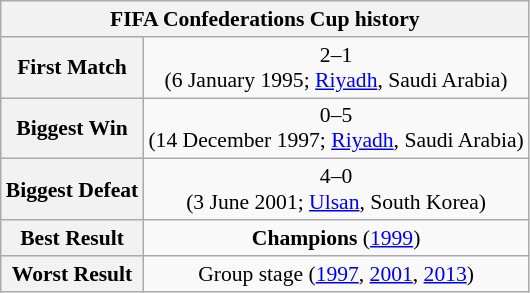<table class="wikitable collapsible collapsed" style="text-align: center; font-size:90%">
<tr>
<th colspan=2>FIFA Confederations Cup history</th>
</tr>
<tr>
<th>First Match</th>
<td> 2–1 <br> (6 January 1995; <a href='#'>Riyadh</a>, Saudi Arabia)</td>
</tr>
<tr>
<th>Biggest Win</th>
<td> 0–5 <br> (14 December 1997; <a href='#'>Riyadh</a>, Saudi Arabia)</td>
</tr>
<tr>
<th>Biggest Defeat</th>
<td> 4–0 <br> (3 June 2001; <a href='#'>Ulsan</a>, South Korea)</td>
</tr>
<tr>
<th>Best Result</th>
<td><strong>Champions</strong> (<a href='#'>1999</a>)</td>
</tr>
<tr>
<th>Worst Result</th>
<td>Group stage (<a href='#'>1997</a>, <a href='#'>2001</a>, <a href='#'>2013</a>)</td>
</tr>
</table>
